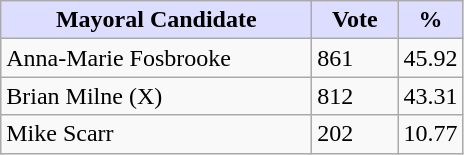<table class="wikitable">
<tr>
<th style="background:#ddf; width:200px;">Mayoral Candidate </th>
<th style="background:#ddf; width:50px;">Vote</th>
<th style="background:#ddf; width:30px;">%</th>
</tr>
<tr>
<td>Anna-Marie Fosbrooke</td>
<td>861</td>
<td>45.92</td>
</tr>
<tr>
<td>Brian Milne (X)</td>
<td>812</td>
<td>43.31</td>
</tr>
<tr>
<td>Mike Scarr</td>
<td>202</td>
<td>10.77</td>
</tr>
</table>
